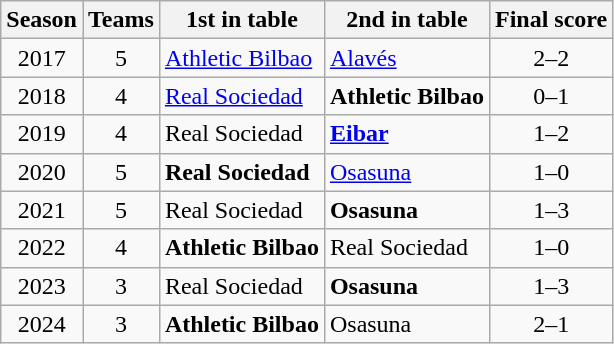<table class="wikitable">
<tr>
<th>Season</th>
<th>Teams</th>
<th>1st in table</th>
<th>2nd in table</th>
<th>Final score</th>
</tr>
<tr>
<td align=center>2017</td>
<td align=center>5</td>
<td><a href='#'>Athletic Bilbao</a></td>
<td><a href='#'>Alavés</a></td>
<td align=center>2–2</td>
</tr>
<tr>
<td align=center>2018</td>
<td align=center>4</td>
<td><a href='#'>Real Sociedad</a></td>
<td><strong>Athletic Bilbao</strong></td>
<td align=center>0–1</td>
</tr>
<tr>
<td align=center>2019</td>
<td align=center>4</td>
<td>Real Sociedad</td>
<td><strong><a href='#'>Eibar</a></strong></td>
<td align=center>1–2</td>
</tr>
<tr>
<td align=center>2020</td>
<td align=center>5</td>
<td><strong>Real Sociedad</strong></td>
<td><a href='#'>Osasuna</a></td>
<td align=center>1–0</td>
</tr>
<tr>
<td align=center>2021</td>
<td align=center>5</td>
<td>Real Sociedad</td>
<td><strong>Osasuna</strong></td>
<td align=center>1–3</td>
</tr>
<tr>
<td align=center>2022</td>
<td align=center>4</td>
<td><strong>Athletic Bilbao</strong></td>
<td>Real Sociedad</td>
<td align=center>1–0</td>
</tr>
<tr>
<td align=center>2023</td>
<td align=center>3</td>
<td>Real Sociedad</td>
<td><strong>Osasuna</strong></td>
<td align=center>1–3</td>
</tr>
<tr>
<td align=center>2024</td>
<td align=center>3</td>
<td><strong>Athletic Bilbao</strong></td>
<td>Osasuna</td>
<td align=center>2–1</td>
</tr>
</table>
